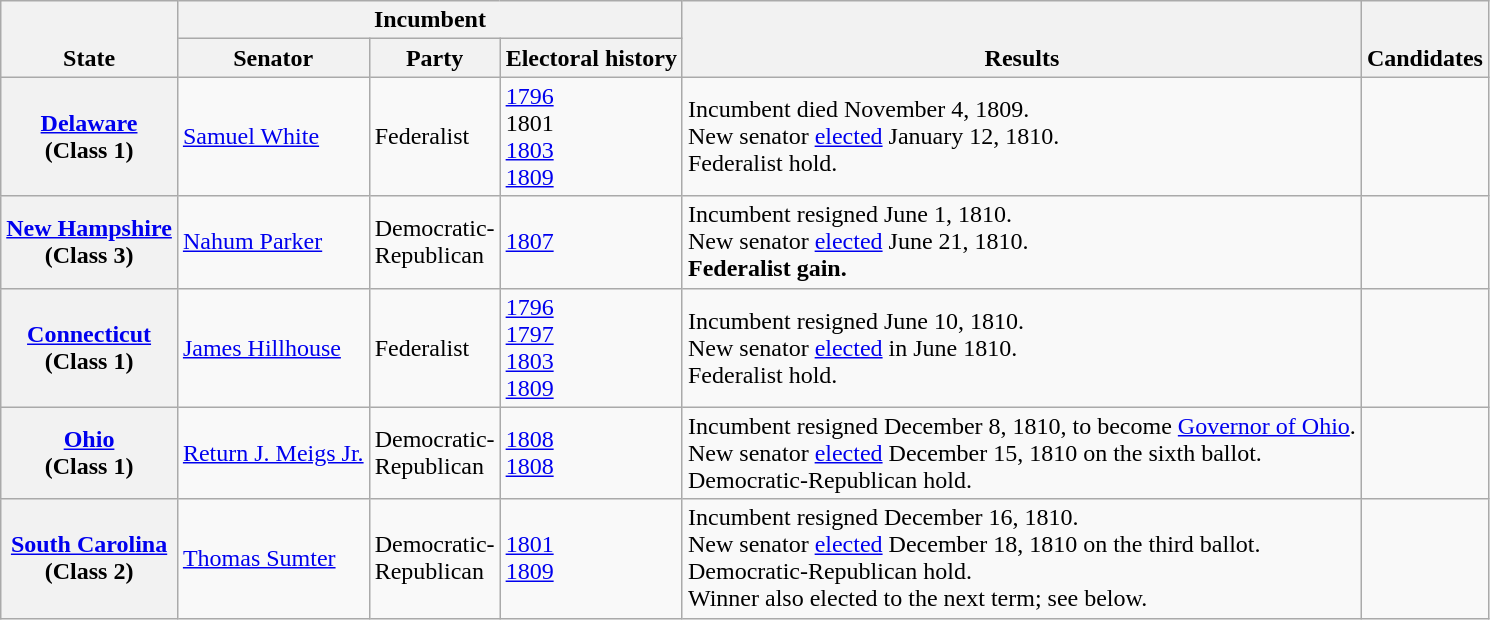<table class=wikitable>
<tr valign=bottom>
<th rowspan=2>State</th>
<th colspan=3>Incumbent</th>
<th rowspan=2>Results</th>
<th rowspan=2>Candidates</th>
</tr>
<tr>
<th>Senator</th>
<th>Party</th>
<th>Electoral history</th>
</tr>
<tr>
<th><a href='#'>Delaware</a><br>(Class 1)</th>
<td><a href='#'>Samuel White</a></td>
<td>Federalist</td>
<td><a href='#'>1796</a><br>1801 <br><a href='#'>1803</a><br><a href='#'>1809</a></td>
<td>Incumbent died November 4, 1809.<br>New senator <a href='#'>elected</a> January 12, 1810.<br>Federalist hold.</td>
<td nowrap></td>
</tr>
<tr>
<th><a href='#'>New Hampshire</a><br>(Class 3)</th>
<td><a href='#'>Nahum Parker</a></td>
<td>Democratic-<br>Republican</td>
<td><a href='#'>1807</a></td>
<td>Incumbent resigned June 1, 1810.<br>New senator <a href='#'>elected</a> June 21, 1810.<br><strong>Federalist gain.</strong></td>
<td nowrap></td>
</tr>
<tr>
<th><a href='#'>Connecticut</a><br>(Class 1)</th>
<td><a href='#'>James Hillhouse</a></td>
<td>Federalist</td>
<td><a href='#'>1796</a><br><a href='#'>1797</a><br><a href='#'>1803</a><br><a href='#'>1809</a></td>
<td>Incumbent resigned June 10, 1810.<br>New senator <a href='#'>elected</a> in June 1810.<br>Federalist hold.</td>
<td nowrap></td>
</tr>
<tr>
<th><a href='#'>Ohio</a><br>(Class 1)</th>
<td><a href='#'>Return J. Meigs Jr.</a></td>
<td>Democratic-<br>Republican</td>
<td><a href='#'>1808</a><br><a href='#'>1808</a></td>
<td>Incumbent resigned December 8, 1810, to become <a href='#'>Governor of Ohio</a>.<br>New senator <a href='#'>elected</a> December 15, 1810 on the sixth ballot.<br>Democratic-Republican hold.</td>
<td nowrap></td>
</tr>
<tr>
<th><a href='#'>South Carolina</a><br>(Class 2)</th>
<td><a href='#'>Thomas Sumter</a></td>
<td>Democratic-<br>Republican</td>
<td><a href='#'>1801</a><br><a href='#'>1809</a></td>
<td>Incumbent resigned December 16, 1810.<br>New senator <a href='#'>elected</a> December 18, 1810 on the third ballot.<br>Democratic-Republican hold.<br>Winner also elected to the next term; see below.</td>
<td nowrap></td>
</tr>
</table>
